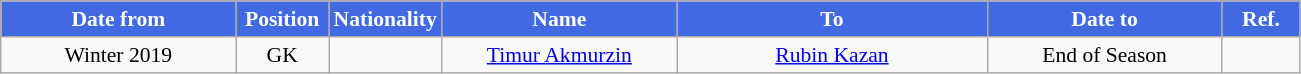<table class="wikitable" style="text-align:center; font-size:90%; ">
<tr>
<th style="background:#4169E1; color:white; width:150px;">Date from</th>
<th style="background:#4169E1; color:white; width:55px;">Position</th>
<th style="background:#4169E1; color:white; width:55px;">Nationality</th>
<th style="background:#4169E1; color:white; width:150px;">Name</th>
<th style="background:#4169E1; color:white; width:200px;">To</th>
<th style="background:#4169E1; color:white; width:150px;">Date to</th>
<th style="background:#4169E1; color:white; width:45px;">Ref.</th>
</tr>
<tr>
<td>Winter 2019</td>
<td>GK</td>
<td></td>
<td><a href='#'>Timur Akmurzin</a></td>
<td><a href='#'>Rubin Kazan</a></td>
<td>End of Season</td>
<td></td>
</tr>
</table>
